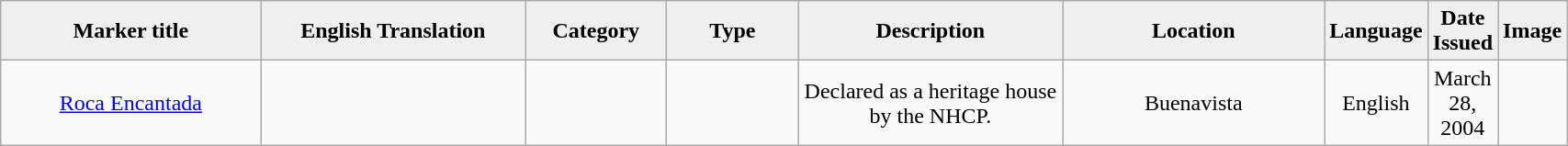<table class="wikitable" style="width:90%; text-align:center;">
<tr>
<th style="width:20%; background:#efefef;">Marker title</th>
<th style="width:20%; background:#efefef;">English Translation</th>
<th style="width:10%; background:#efefef;">Category</th>
<th style="width:10%; background:#efefef;">Type</th>
<th style="width:20%; background:#efefef;">Description</th>
<th style="width:20%; background:#efefef;">Location</th>
<th style="width:10%; background:#efefef;">Language</th>
<th style="width:10%; background:#efefef;">Date Issued</th>
<th style="width:10%; background:#efefef;">Image</th>
</tr>
<tr>
<td><a href='#'>Roca Encantada</a></td>
<td></td>
<td></td>
<td></td>
<td>Declared as a heritage house by the NHCP.</td>
<td>Buenavista</td>
<td>English</td>
<td>March 28, 2004</td>
<td></td>
</tr>
</table>
